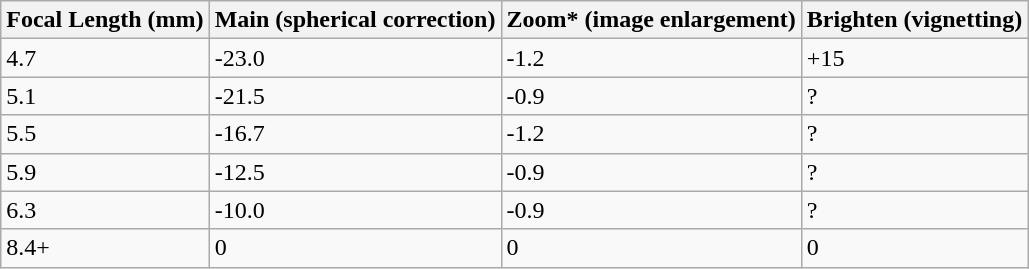<table class="wikitable">
<tr>
<th>Focal Length (mm)</th>
<th>Main (spherical correction)</th>
<th>Zoom* (image enlargement)</th>
<th>Brighten (vignetting)</th>
</tr>
<tr>
<td>4.7</td>
<td>-23.0</td>
<td>-1.2</td>
<td>+15</td>
</tr>
<tr>
<td>5.1</td>
<td>-21.5</td>
<td>-0.9</td>
<td>?</td>
</tr>
<tr>
<td>5.5</td>
<td>-16.7</td>
<td>-1.2</td>
<td>?</td>
</tr>
<tr>
<td>5.9</td>
<td>-12.5</td>
<td>-0.9</td>
<td>?</td>
</tr>
<tr>
<td>6.3</td>
<td>-10.0</td>
<td>-0.9</td>
<td>?</td>
</tr>
<tr>
<td>8.4+</td>
<td>0</td>
<td>0</td>
<td>0</td>
</tr>
</table>
